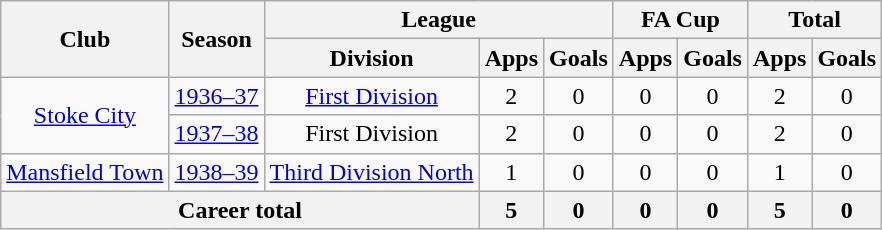<table class="wikitable" style="text-align: center;">
<tr>
<th rowspan="2">Club</th>
<th rowspan="2">Season</th>
<th colspan="3">League</th>
<th colspan="2">FA Cup</th>
<th colspan="2">Total</th>
</tr>
<tr>
<th>Division</th>
<th>Apps</th>
<th>Goals</th>
<th>Apps</th>
<th>Goals</th>
<th>Apps</th>
<th>Goals</th>
</tr>
<tr>
<td rowspan=2><a href='#'>Stoke City</a></td>
<td><a href='#'>1936–37</a></td>
<td><a href='#'>First Division</a></td>
<td>2</td>
<td>0</td>
<td>0</td>
<td>0</td>
<td>2</td>
<td>0</td>
</tr>
<tr>
<td><a href='#'>1937–38</a></td>
<td>First Division</td>
<td>2</td>
<td>0</td>
<td>0</td>
<td>0</td>
<td>2</td>
<td>0</td>
</tr>
<tr>
<td><a href='#'>Mansfield Town</a></td>
<td><a href='#'>1938–39</a></td>
<td><a href='#'>Third Division North</a></td>
<td>1</td>
<td>0</td>
<td>0</td>
<td>0</td>
<td>1</td>
<td>0</td>
</tr>
<tr>
<th colspan="3">Career total</th>
<th>5</th>
<th>0</th>
<th>0</th>
<th>0</th>
<th>5</th>
<th>0</th>
</tr>
</table>
